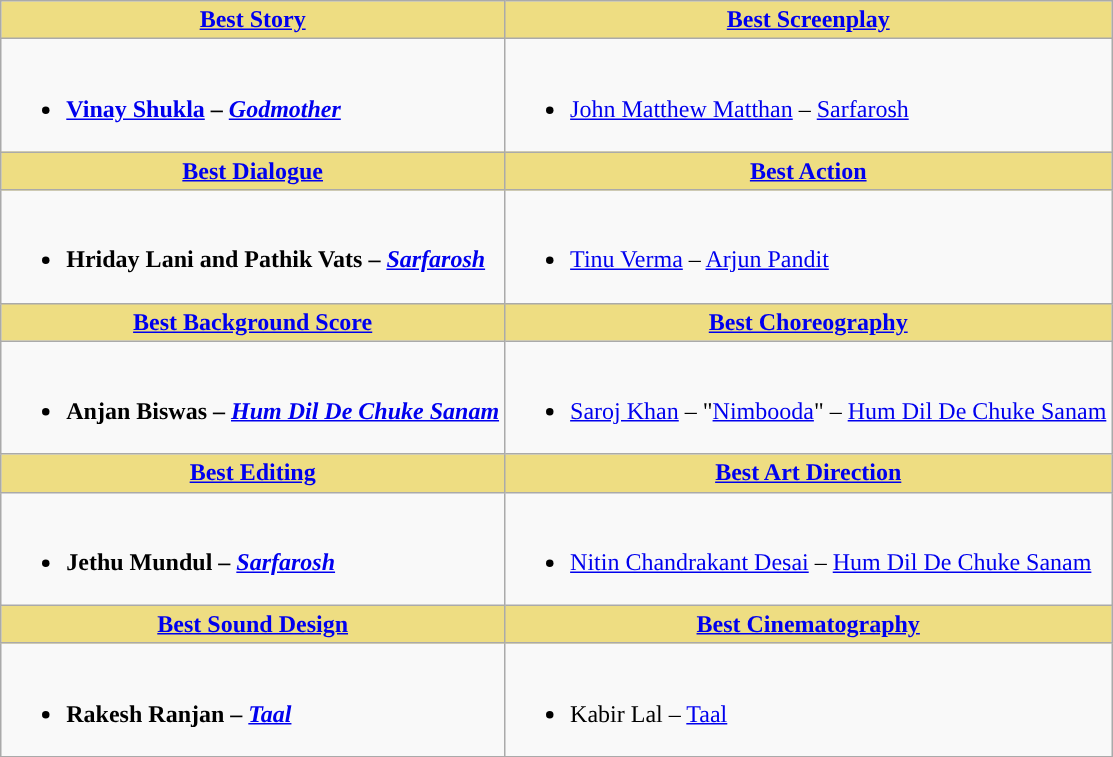<table class="wikitable">
<tr>
<th ! style="background:#EEDD82;text-align:center;"><a href='#'>Best Story</a></th>
<th ! style="background:#eedd82; text-align:center;"><a href='#'>Best Screenplay</a></th>
</tr>
<tr>
<td valign="top"><br><ul><li><strong><a href='#'>Vinay Shukla</a> – <em><a href='#'>Godmother</a><strong><em></li></ul></td>
<td valign="top"><br><ul><li></strong><a href='#'>John Matthew Matthan</a> – </em><a href='#'>Sarfarosh</a></em></strong></li></ul></td>
</tr>
<tr>
<th ! style="background:#EEDD82;text-align:center;"><a href='#'>Best Dialogue</a></th>
<th ! style="background:#eedd82; text-align:center;"><a href='#'>Best Action</a></th>
</tr>
<tr>
<td valign="top"><br><ul><li><strong>Hriday Lani and Pathik Vats – <em><a href='#'>Sarfarosh</a><strong><em></li></ul></td>
<td valign="top"><br><ul><li></strong><a href='#'>Tinu Verma</a> – </em><a href='#'>Arjun Pandit</a></em></strong></li></ul></td>
</tr>
<tr>
<th ! style="background:#EEDD82;text-align:center;"><a href='#'>Best Background Score</a></th>
<th ! style="background:#eedd82; text-align:center;"><a href='#'>Best Choreography</a></th>
</tr>
<tr>
<td valign="top"><br><ul><li><strong>Anjan Biswas – <em><a href='#'>Hum Dil De Chuke Sanam</a><strong><em></li></ul></td>
<td valign="top"><br><ul><li></strong><a href='#'>Saroj Khan</a> – "<a href='#'>Nimbooda</a>" – </em><a href='#'>Hum Dil De Chuke Sanam</a></em></strong></li></ul></td>
</tr>
<tr>
<th ! style="background:#EEDD82;text-align:center;"><a href='#'>Best Editing</a></th>
<th ! style="background:#eedd82; text-align:center;"><a href='#'>Best Art Direction</a></th>
</tr>
<tr>
<td valign="top"><br><ul><li><strong>Jethu Mundul – <em><a href='#'>Sarfarosh</a><strong><em></li></ul></td>
<td valign="top"><br><ul><li></strong><a href='#'>Nitin Chandrakant Desai</a> – </em><a href='#'>Hum Dil De Chuke Sanam</a></em></strong></li></ul></td>
</tr>
<tr>
<th ! style="background:#EEDD82;text-align:center;"><a href='#'>Best Sound Design</a></th>
<th ! style="background:#eedd82; text-align:center;"><a href='#'>Best Cinematography</a></th>
</tr>
<tr>
<td valign="top"><br><ul><li><strong>Rakesh Ranjan – <em><a href='#'>Taal</a><strong><em></li></ul></td>
<td valign="top"><br><ul><li></strong>Kabir Lal – </em><a href='#'>Taal</a></em></strong></li></ul></td>
</tr>
<tr>
</tr>
</table>
